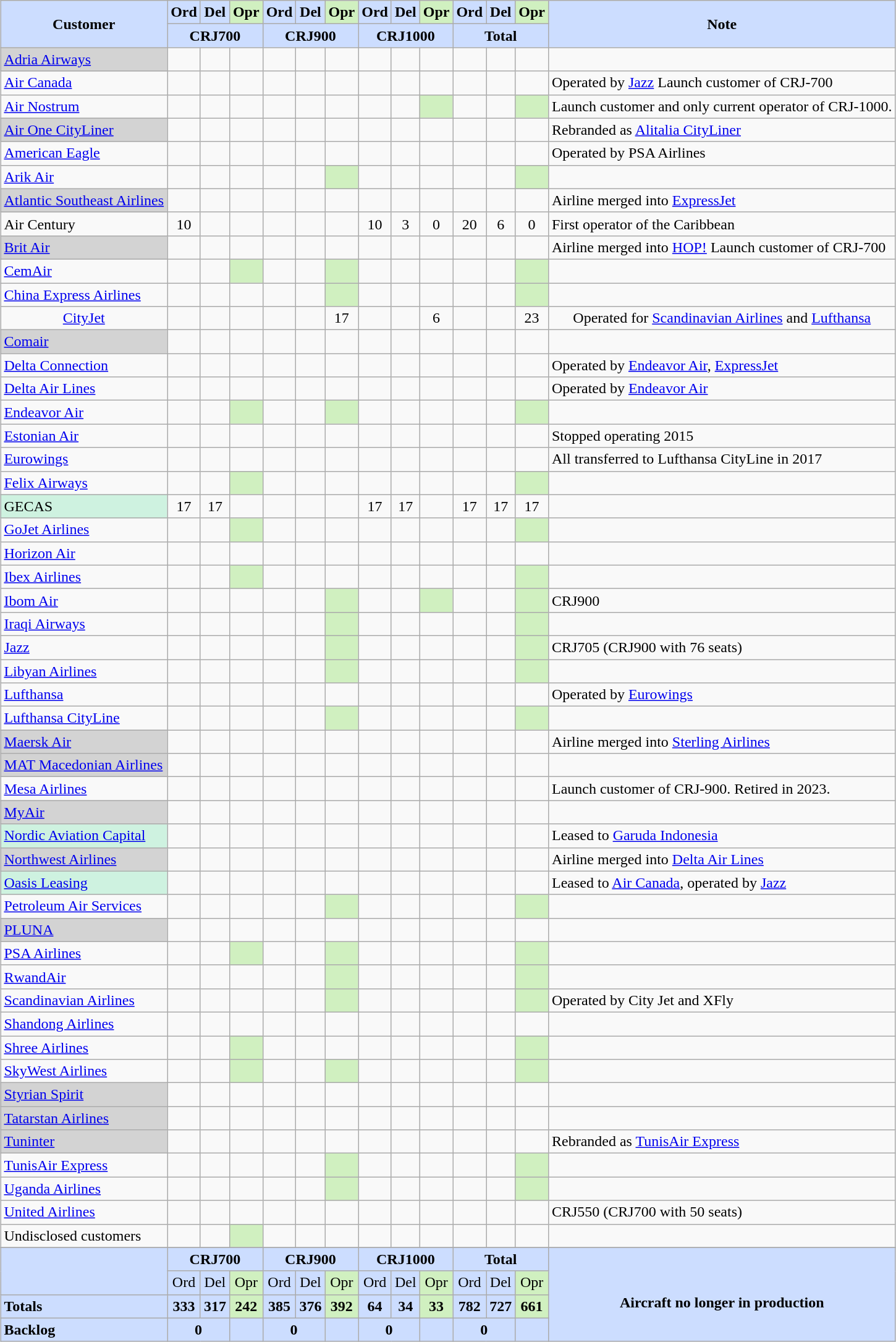<table class="wikitable sortable sticky-header-multi" style="text-align:center;margin:auto;">
<tr>
<th rowspan="2" style="background-color:#ccddff">Customer</th>
<th style="background-color:#ccddff" data-sort-type="number">Ord</th>
<th style="background-color:#ccddff" data-sort-type="number">Del</th>
<th style="background-color:#d0f0c0" data-sort-type="number">Opr</th>
<th style="background-color:#ccddff" data-sort-type="number">Ord</th>
<th style="background-color:#ccddff" data-sort-type="number">Del</th>
<th style="background-color:#d0f0c0" data-sort-type="number">Opr</th>
<th style="background-color:#ccddff" data-sort-type="number">Ord</th>
<th style="background-color:#ccddff" data-sort-type="number">Del</th>
<th style="background-color:#d0f0c0" data-sort-type="number">Opr</th>
<th style="background-color:#ccddff" data-sort-type="number">Ord</th>
<th style="background-color:#ccddff" data-sort-type="number">Del</th>
<th style="background-color:#d0f0c0" data-sort-type="number">Opr</th>
<th rowspan="2" style="background-color:#ccddff" class="unsortable">Note</th>
</tr>
<tr class="unsortable">
<th colspan="3" style="background-color:#ccddff">CRJ700</th>
<th colspan="3" style="background-color:#ccddff">CRJ900</th>
<th colspan="3" style="background-color:#ccddff">CRJ1000</th>
<th colspan="3" style="background-color:#ccddff">Total</th>
</tr>
<tr>
<td align="left" style="background:lightgray;"><a href='#'>Adria Airways</a></td>
<td></td>
<td></td>
<td></td>
<td></td>
<td></td>
<td></td>
<td></td>
<td></td>
<td></td>
<td></td>
<td></td>
<td></td>
<td align="left"></td>
</tr>
<tr>
<td align="left"><a href='#'>Air Canada</a></td>
<td></td>
<td></td>
<td></td>
<td></td>
<td></td>
<td></td>
<td></td>
<td></td>
<td></td>
<td></td>
<td></td>
<td></td>
<td align="left">Operated by <a href='#'>Jazz</a> Launch customer of CRJ-700</td>
</tr>
<tr>
<td align="left"><a href='#'>Air Nostrum</a></td>
<td></td>
<td></td>
<td></td>
<td></td>
<td></td>
<td></td>
<td></td>
<td></td>
<td style="background:#d0f0c0;"></td>
<td></td>
<td></td>
<td style="background:#d0f0c0;"></td>
<td align="left">Launch customer and only current operator of CRJ-1000.</td>
</tr>
<tr>
<td align="left" style="background:lightgray;"><a href='#'>Air One CityLiner</a></td>
<td></td>
<td></td>
<td></td>
<td></td>
<td></td>
<td></td>
<td></td>
<td></td>
<td></td>
<td></td>
<td></td>
<td></td>
<td align="left">Rebranded as <a href='#'>Alitalia CityLiner</a></td>
</tr>
<tr>
<td align="left"><a href='#'>American Eagle</a></td>
<td></td>
<td></td>
<td></td>
<td></td>
<td></td>
<td></td>
<td></td>
<td></td>
<td></td>
<td></td>
<td></td>
<td></td>
<td align="left">Operated by PSA Airlines</td>
</tr>
<tr>
<td align="left"><a href='#'>Arik Air</a></td>
<td></td>
<td></td>
<td></td>
<td></td>
<td></td>
<td style="background:#d0f0c0;"></td>
<td></td>
<td></td>
<td></td>
<td></td>
<td></td>
<td style="background:#d0f0c0;"></td>
<td align="left"></td>
</tr>
<tr>
<td align="left" style="background:lightgray;"><a href='#'>Atlantic Southeast Airlines</a></td>
<td></td>
<td></td>
<td></td>
<td></td>
<td></td>
<td></td>
<td></td>
<td></td>
<td></td>
<td></td>
<td></td>
<td></td>
<td align="left">Airline merged into <a href='#'>ExpressJet</a></td>
</tr>
<tr>
<td align="left">Air Century</td>
<td>10</td>
<td></td>
<td></td>
<td></td>
<td></td>
<td></td>
<td>10</td>
<td>3</td>
<td>0</td>
<td>20</td>
<td>6</td>
<td>0</td>
<td align="left">First operator of the Caribbean</td>
</tr>
<tr>
<td align="left" style="background:lightgray;"><a href='#'>Brit Air</a></td>
<td></td>
<td></td>
<td></td>
<td></td>
<td></td>
<td></td>
<td></td>
<td></td>
<td></td>
<td></td>
<td></td>
<td></td>
<td align="left">Airline merged into <a href='#'>HOP!</a> Launch customer of CRJ-700</td>
</tr>
<tr>
<td align="left"><a href='#'>CemAir</a></td>
<td></td>
<td></td>
<td style="background:#d0f0c0;"></td>
<td></td>
<td></td>
<td style="background:#d0f0c0;"></td>
<td></td>
<td></td>
<td></td>
<td></td>
<td></td>
<td style="background:#d0f0c0;"></td>
<td align="left"></td>
</tr>
<tr>
<td align="left"><a href='#'>China Express Airlines</a></td>
<td></td>
<td></td>
<td></td>
<td></td>
<td></td>
<td style="background:#d0f0c0;"></td>
<td></td>
<td></td>
<td></td>
<td></td>
<td></td>
<td style="background:#d0f0c0;"></td>
<td align="left"></td>
</tr>
<tr>
<td><a href='#'>CityJet</a></td>
<td></td>
<td></td>
<td></td>
<td></td>
<td></td>
<td>17</td>
<td></td>
<td></td>
<td>6</td>
<td></td>
<td></td>
<td>23</td>
<td>Operated for <a href='#'>Scandinavian Airlines</a> and <a href='#'>Lufthansa</a></td>
</tr>
<tr>
<td align="left" style="background:lightgray;"><a href='#'>Comair</a></td>
<td></td>
<td></td>
<td></td>
<td></td>
<td></td>
<td></td>
<td></td>
<td></td>
<td></td>
<td></td>
<td></td>
<td></td>
<td align="left"></td>
</tr>
<tr>
<td align="left"><a href='#'>Delta Connection</a></td>
<td></td>
<td></td>
<td></td>
<td></td>
<td></td>
<td></td>
<td></td>
<td></td>
<td></td>
<td></td>
<td></td>
<td></td>
<td align="left">Operated by <a href='#'>Endeavor Air</a>, <a href='#'>ExpressJet</a></td>
</tr>
<tr>
<td align="left"><a href='#'>Delta Air Lines</a></td>
<td></td>
<td></td>
<td></td>
<td></td>
<td></td>
<td></td>
<td></td>
<td></td>
<td></td>
<td></td>
<td></td>
<td></td>
<td align="left">Operated by <a href='#'>Endeavor Air</a></td>
</tr>
<tr>
<td align="left"><a href='#'>Endeavor Air</a></td>
<td></td>
<td></td>
<td style="background:#d0f0c0;"></td>
<td></td>
<td></td>
<td style="background:#d0f0c0;"></td>
<td></td>
<td></td>
<td></td>
<td></td>
<td></td>
<td style="background:#d0f0c0;"></td>
<td align="left"></td>
</tr>
<tr>
<td align="left"><a href='#'>Estonian Air</a></td>
<td></td>
<td></td>
<td></td>
<td></td>
<td></td>
<td></td>
<td></td>
<td></td>
<td></td>
<td></td>
<td></td>
<td></td>
<td align="left">Stopped operating 2015</td>
</tr>
<tr>
<td align="left"><a href='#'>Eurowings</a></td>
<td></td>
<td></td>
<td></td>
<td></td>
<td></td>
<td></td>
<td></td>
<td></td>
<td></td>
<td></td>
<td></td>
<td></td>
<td align="left">All transferred to Lufthansa CityLine in 2017</td>
</tr>
<tr>
<td align="left"><a href='#'>Felix Airways</a></td>
<td></td>
<td></td>
<td style="background:#d0f0c0;"></td>
<td></td>
<td></td>
<td></td>
<td></td>
<td></td>
<td></td>
<td></td>
<td></td>
<td style="background:#d0f0c0;"></td>
<td align="left"></td>
</tr>
<tr>
<td align="left" style="background:#cef2e0;">GECAS</td>
<td>17</td>
<td>17</td>
<td></td>
<td></td>
<td></td>
<td></td>
<td>17</td>
<td>17</td>
<td></td>
<td>17</td>
<td>17</td>
<td>17</td>
<td align="left"></td>
</tr>
<tr>
<td align="left"><a href='#'>GoJet Airlines</a></td>
<td></td>
<td></td>
<td style="background:#d0f0c0;"></td>
<td></td>
<td></td>
<td></td>
<td></td>
<td></td>
<td></td>
<td></td>
<td></td>
<td style="background:#d0f0c0;"></td>
<td align="left"></td>
</tr>
<tr>
<td align="left"><a href='#'>Horizon Air</a></td>
<td></td>
<td></td>
<td></td>
<td></td>
<td></td>
<td></td>
<td></td>
<td></td>
<td></td>
<td></td>
<td></td>
<td></td>
<td align="left"></td>
</tr>
<tr>
<td align="left"><a href='#'>Ibex Airlines</a></td>
<td></td>
<td></td>
<td style="background:#d0f0c0;"></td>
<td></td>
<td></td>
<td></td>
<td></td>
<td></td>
<td></td>
<td></td>
<td></td>
<td style="background:#d0f0c0;"></td>
<td align="left"></td>
</tr>
<tr>
<td align="left"><a href='#'>Ibom Air</a></td>
<td></td>
<td></td>
<td></td>
<td></td>
<td></td>
<td style="background:#d0f0c0;"></td>
<td></td>
<td></td>
<td style="background:#d0f0c0;"></td>
<td></td>
<td></td>
<td style="background:#d0f0c0;"></td>
<td align="left">CRJ900</td>
</tr>
<tr>
<td align="left"><a href='#'>Iraqi Airways</a></td>
<td></td>
<td></td>
<td></td>
<td></td>
<td></td>
<td style="background:#d0f0c0;"></td>
<td></td>
<td></td>
<td></td>
<td></td>
<td></td>
<td style="background:#d0f0c0;"></td>
<td align="left"></td>
</tr>
<tr>
<td align="left"><a href='#'>Jazz</a></td>
<td></td>
<td></td>
<td></td>
<td></td>
<td></td>
<td style="background:#d0f0c0;"></td>
<td></td>
<td></td>
<td></td>
<td></td>
<td></td>
<td style="background:#d0f0c0;"></td>
<td align="left">CRJ705 (CRJ900 with 76 seats)</td>
</tr>
<tr>
<td align="left"><a href='#'>Libyan Airlines</a></td>
<td></td>
<td></td>
<td></td>
<td></td>
<td></td>
<td style="background:#d0f0c0;"></td>
<td></td>
<td></td>
<td></td>
<td></td>
<td></td>
<td style="background:#d0f0c0;"></td>
<td align="left"></td>
</tr>
<tr>
<td align="left"><a href='#'>Lufthansa</a></td>
<td></td>
<td></td>
<td></td>
<td></td>
<td></td>
<td></td>
<td></td>
<td></td>
<td></td>
<td></td>
<td></td>
<td></td>
<td align="left">Operated by <a href='#'>Eurowings</a></td>
</tr>
<tr>
<td align="left"><a href='#'>Lufthansa CityLine</a></td>
<td></td>
<td></td>
<td></td>
<td></td>
<td></td>
<td style="background:#d0f0c0;"></td>
<td></td>
<td></td>
<td></td>
<td></td>
<td></td>
<td style="background:#d0f0c0;"></td>
<td align="left"></td>
</tr>
<tr>
<td align="left" style="background:lightgray;"><a href='#'>Maersk Air</a></td>
<td></td>
<td></td>
<td></td>
<td></td>
<td></td>
<td></td>
<td></td>
<td></td>
<td></td>
<td></td>
<td></td>
<td></td>
<td align="left">Airline merged into <a href='#'>Sterling Airlines</a></td>
</tr>
<tr>
<td align="left" style="background:lightgray;"><a href='#'>MAT Macedonian Airlines</a></td>
<td></td>
<td></td>
<td></td>
<td></td>
<td></td>
<td></td>
<td></td>
<td></td>
<td></td>
<td></td>
<td></td>
<td></td>
<td align="left"></td>
</tr>
<tr>
<td align="left"><a href='#'>Mesa Airlines</a></td>
<td></td>
<td></td>
<td></td>
<td></td>
<td></td>
<td></td>
<td></td>
<td></td>
<td></td>
<td></td>
<td></td>
<td></td>
<td align="left">Launch customer of CRJ-900. Retired in 2023.</td>
</tr>
<tr>
<td align="left" style="background:lightgray;"><a href='#'>MyAir</a></td>
<td></td>
<td></td>
<td></td>
<td></td>
<td></td>
<td></td>
<td></td>
<td></td>
<td></td>
<td></td>
<td></td>
<td></td>
<td align="left"></td>
</tr>
<tr>
<td align="left" style="background:#cef2e0;"><a href='#'>Nordic Aviation Capital</a></td>
<td></td>
<td></td>
<td></td>
<td></td>
<td></td>
<td></td>
<td></td>
<td></td>
<td></td>
<td></td>
<td></td>
<td></td>
<td align="left">Leased to <a href='#'>Garuda Indonesia</a></td>
</tr>
<tr>
<td align="left" style="background:lightgray;"><a href='#'>Northwest Airlines</a></td>
<td></td>
<td></td>
<td></td>
<td></td>
<td></td>
<td></td>
<td></td>
<td></td>
<td></td>
<td></td>
<td></td>
<td></td>
<td align="left">Airline merged into <a href='#'>Delta Air Lines</a></td>
</tr>
<tr>
<td align="left" style="background:#cef2e0;"><a href='#'>Oasis Leasing</a></td>
<td></td>
<td></td>
<td></td>
<td></td>
<td></td>
<td></td>
<td></td>
<td></td>
<td></td>
<td></td>
<td></td>
<td></td>
<td align="left">Leased to <a href='#'>Air Canada</a>, operated by <a href='#'>Jazz</a></td>
</tr>
<tr>
<td align="left"><a href='#'>Petroleum Air Services</a></td>
<td></td>
<td></td>
<td></td>
<td></td>
<td></td>
<td style="background:#d0f0c0;"></td>
<td></td>
<td></td>
<td></td>
<td></td>
<td></td>
<td style="background:#d0f0c0;"></td>
<td align="left"></td>
</tr>
<tr>
<td align="left" style="background:lightgray;"><a href='#'>PLUNA</a></td>
<td></td>
<td></td>
<td></td>
<td></td>
<td></td>
<td></td>
<td></td>
<td></td>
<td></td>
<td></td>
<td></td>
<td></td>
<td align="left"></td>
</tr>
<tr>
<td align="left"><a href='#'>PSA Airlines</a></td>
<td></td>
<td></td>
<td style="background:#d0f0c0;"></td>
<td></td>
<td></td>
<td style="background:#d0f0c0;"></td>
<td></td>
<td></td>
<td></td>
<td></td>
<td></td>
<td style="background:#d0f0c0;"></td>
<td align="left"></td>
</tr>
<tr>
<td align="left"><a href='#'>RwandAir</a></td>
<td></td>
<td></td>
<td></td>
<td></td>
<td></td>
<td style="background:#d0f0c0;"></td>
<td></td>
<td></td>
<td></td>
<td></td>
<td></td>
<td style="background:#d0f0c0;"></td>
<td align="left"></td>
</tr>
<tr>
<td align="left"><a href='#'>Scandinavian Airlines</a></td>
<td></td>
<td></td>
<td></td>
<td></td>
<td></td>
<td style="background:#d0f0c0;"></td>
<td></td>
<td></td>
<td></td>
<td></td>
<td></td>
<td style="background:#d0f0c0;"></td>
<td align="left">Operated by City Jet and XFly</td>
</tr>
<tr>
<td align="left"><a href='#'>Shandong Airlines</a></td>
<td></td>
<td></td>
<td></td>
<td></td>
<td></td>
<td></td>
<td></td>
<td></td>
<td></td>
<td></td>
<td></td>
<td></td>
<td align="left"></td>
</tr>
<tr>
<td align="left"><a href='#'>Shree Airlines</a></td>
<td></td>
<td></td>
<td style="background:#d0f0c0;"></td>
<td></td>
<td></td>
<td></td>
<td></td>
<td></td>
<td></td>
<td></td>
<td></td>
<td style="background:#d0f0c0;"></td>
<td align="left"></td>
</tr>
<tr>
<td align="left"><a href='#'>SkyWest Airlines</a></td>
<td></td>
<td></td>
<td style="background:#d0f0c0;"></td>
<td></td>
<td></td>
<td style="background:#d0f0c0;"></td>
<td></td>
<td></td>
<td></td>
<td></td>
<td></td>
<td style="background:#d0f0c0;"></td>
<td align="left"></td>
</tr>
<tr>
<td align="left" style="background:lightgray;"><a href='#'>Styrian Spirit</a></td>
<td></td>
<td></td>
<td></td>
<td></td>
<td></td>
<td></td>
<td></td>
<td></td>
<td></td>
<td></td>
<td></td>
<td></td>
<td align="left"></td>
</tr>
<tr>
<td align="left" style="background:lightgray;"><a href='#'>Tatarstan Airlines</a></td>
<td></td>
<td></td>
<td></td>
<td></td>
<td></td>
<td></td>
<td></td>
<td></td>
<td></td>
<td></td>
<td></td>
<td></td>
<td align="left"></td>
</tr>
<tr>
<td align="left" style="background:lightgray;"><a href='#'>Tuninter</a></td>
<td></td>
<td></td>
<td></td>
<td></td>
<td></td>
<td></td>
<td></td>
<td></td>
<td></td>
<td></td>
<td></td>
<td></td>
<td align="left">Rebranded as <a href='#'>TunisAir Express</a></td>
</tr>
<tr>
<td align="left"><a href='#'>TunisAir Express</a></td>
<td></td>
<td></td>
<td></td>
<td></td>
<td></td>
<td style="background:#d0f0c0;"></td>
<td></td>
<td></td>
<td></td>
<td></td>
<td></td>
<td style="background:#d0f0c0;"></td>
<td align="left"></td>
</tr>
<tr>
<td align="left"><a href='#'>Uganda Airlines</a></td>
<td></td>
<td></td>
<td></td>
<td></td>
<td></td>
<td style="background:#d0f0c0;"></td>
<td></td>
<td></td>
<td></td>
<td></td>
<td></td>
<td style="background:#d0f0c0;"></td>
<td align="left"></td>
</tr>
<tr>
<td align="left"><a href='#'>United Airlines</a></td>
<td></td>
<td></td>
<td></td>
<td></td>
<td></td>
<td></td>
<td></td>
<td></td>
<td></td>
<td></td>
<td></td>
<td></td>
<td align="left">CRJ550 (CRJ700 with 50 seats)</td>
</tr>
<tr>
<td align="left">Undisclosed customers</td>
<td></td>
<td></td>
<td style="background:#d0f0c0;"></td>
<td></td>
<td></td>
<td></td>
<td></td>
<td></td>
<td></td>
<td></td>
<td></td>
<td></td>
<td align="left"></td>
</tr>
<tr>
</tr>
<tr class="sortbottom" style="color: black; font-weight: bold; background:#ccddff">
<td rowspan="2"></td>
<td colspan="3">CRJ700</td>
<td colspan="3">CRJ900</td>
<td colspan="3">CRJ1000</td>
<td colspan="3">Total</td>
<td rowspan="4"><br>Aircraft no longer in production</td>
</tr>
<tr class="sortbottom" style="color: black; background:#ccddff">
<td>Ord</td>
<td>Del</td>
<td style="background:#d0f0c0;">Opr</td>
<td>Ord</td>
<td>Del</td>
<td style="background:#d0f0c0;">Opr</td>
<td>Ord</td>
<td>Del</td>
<td style="background:#d0f0c0;">Opr</td>
<td>Ord</td>
<td>Del</td>
<td style="background:#d0f0c0;">Opr</td>
</tr>
<tr class="sortbottom" style="font-weight:bold; background:#ccddff">
<td align="left">Totals</td>
<td>333</td>
<td>317</td>
<td style="background:#d0f0c0;">242</td>
<td>385</td>
<td>376</td>
<td style="background:#d0f0c0;">392</td>
<td>64</td>
<td>34</td>
<td style="background:#d0f0c0;">33</td>
<td>782</td>
<td>727</td>
<td style="background:#d0f0c0;">661</td>
</tr>
<tr class="sortbottom" style="font-weight:bold; background:#ccddff">
<td align="left">Backlog</td>
<td colspan="2">0</td>
<td></td>
<td colspan="2">0</td>
<td></td>
<td colspan="2">0</td>
<td></td>
<td colspan="2">0</td>
<td></td>
</tr>
</table>
